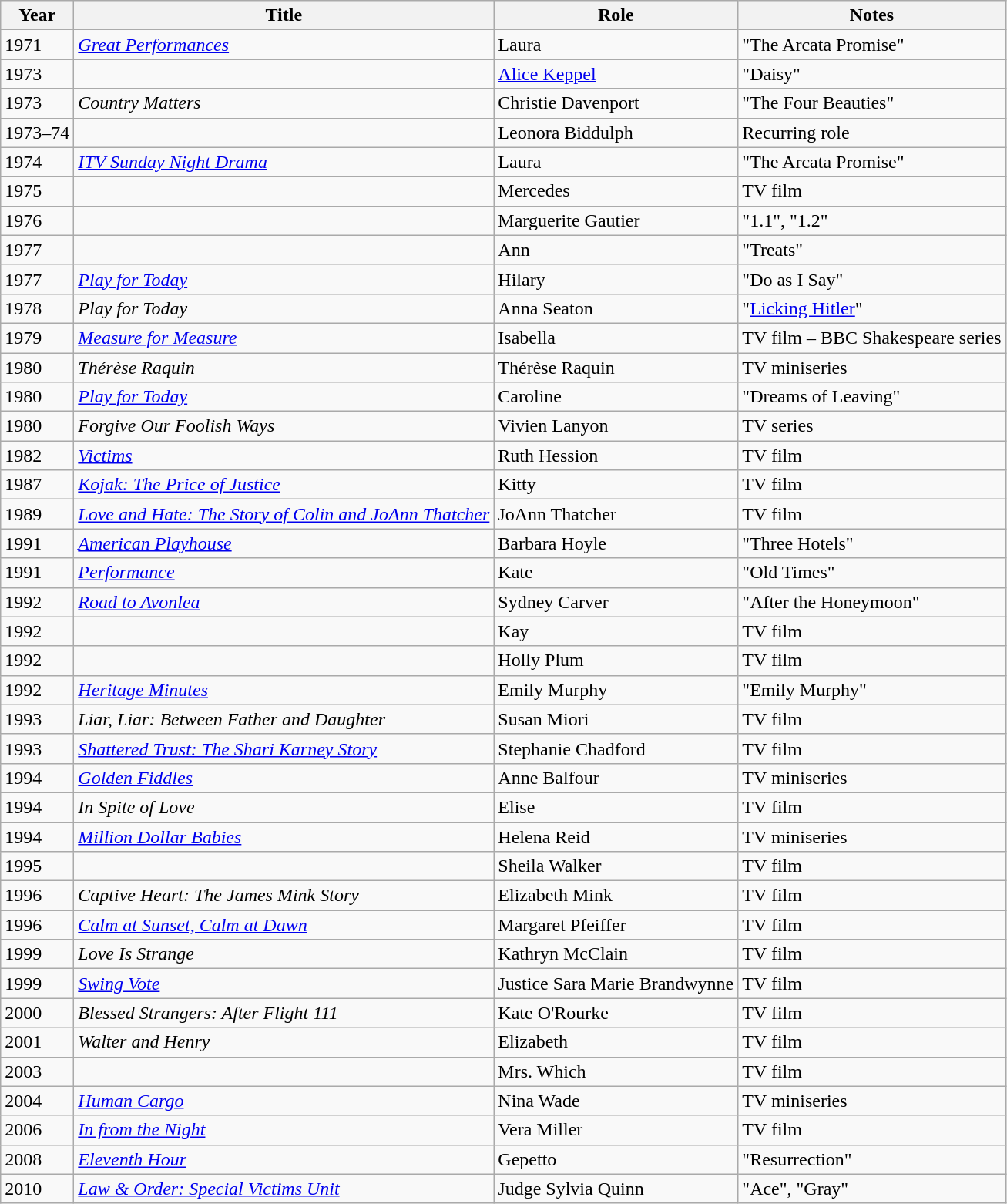<table class="wikitable sortable">
<tr>
<th>Year</th>
<th>Title</th>
<th>Role</th>
<th class="unsortable">Notes</th>
</tr>
<tr>
<td>1971</td>
<td><em><a href='#'>Great Performances</a></em></td>
<td>Laura</td>
<td>"The Arcata Promise"</td>
</tr>
<tr>
<td>1973</td>
<td><em></em></td>
<td><a href='#'>Alice Keppel</a></td>
<td>"Daisy"</td>
</tr>
<tr>
<td>1973</td>
<td><em>Country Matters</em></td>
<td>Christie Davenport</td>
<td>"The Four Beauties"</td>
</tr>
<tr>
<td>1973–74</td>
<td><em></em></td>
<td>Leonora Biddulph</td>
<td>Recurring role</td>
</tr>
<tr>
<td>1974</td>
<td><em><a href='#'>ITV Sunday Night Drama</a></em></td>
<td>Laura</td>
<td>"The Arcata Promise"</td>
</tr>
<tr>
<td>1975</td>
<td><em></em></td>
<td>Mercedes</td>
<td>TV film</td>
</tr>
<tr>
<td>1976</td>
<td><em></em></td>
<td>Marguerite Gautier</td>
<td>"1.1", "1.2"</td>
</tr>
<tr>
<td>1977</td>
<td><em></em></td>
<td>Ann</td>
<td>"Treats"</td>
</tr>
<tr>
<td>1977</td>
<td><em><a href='#'>Play for Today</a></em></td>
<td>Hilary</td>
<td>"Do as I Say"</td>
</tr>
<tr>
<td>1978</td>
<td><em>Play for Today</em></td>
<td>Anna Seaton</td>
<td>"<a href='#'>Licking Hitler</a>"</td>
</tr>
<tr>
<td>1979</td>
<td><em><a href='#'>Measure for Measure</a></em></td>
<td>Isabella</td>
<td>TV film – BBC Shakespeare series</td>
</tr>
<tr>
<td>1980</td>
<td><em>Thérèse Raquin</em></td>
<td>Thérèse Raquin</td>
<td>TV miniseries</td>
</tr>
<tr>
<td>1980</td>
<td><em><a href='#'>Play for Today</a></em></td>
<td>Caroline</td>
<td>"Dreams of Leaving"</td>
</tr>
<tr>
<td>1980</td>
<td><em>Forgive Our Foolish Ways</em></td>
<td>Vivien Lanyon</td>
<td>TV series</td>
</tr>
<tr>
<td>1982</td>
<td><em><a href='#'>Victims</a></em></td>
<td>Ruth Hession</td>
<td>TV film</td>
</tr>
<tr>
<td>1987</td>
<td><em><a href='#'>Kojak: The Price of Justice</a></em></td>
<td>Kitty</td>
<td>TV film</td>
</tr>
<tr>
<td>1989</td>
<td><em><a href='#'>Love and Hate: The Story of Colin and JoAnn Thatcher</a></em></td>
<td>JoAnn Thatcher</td>
<td>TV film</td>
</tr>
<tr>
<td>1991</td>
<td><em><a href='#'>American Playhouse</a></em></td>
<td>Barbara Hoyle</td>
<td>"Three Hotels"</td>
</tr>
<tr>
<td>1991</td>
<td><em><a href='#'>Performance</a></em></td>
<td>Kate</td>
<td>"Old Times"</td>
</tr>
<tr>
<td>1992</td>
<td><em><a href='#'>Road to Avonlea</a></em></td>
<td>Sydney Carver</td>
<td>"After the Honeymoon"</td>
</tr>
<tr>
<td>1992</td>
<td><em></em></td>
<td>Kay</td>
<td>TV film</td>
</tr>
<tr>
<td>1992</td>
<td><em></em></td>
<td>Holly Plum</td>
<td>TV film</td>
</tr>
<tr>
<td>1992</td>
<td><em><a href='#'>Heritage Minutes</a></em></td>
<td>Emily Murphy</td>
<td>"Emily Murphy"</td>
</tr>
<tr>
<td>1993</td>
<td><em>Liar, Liar: Between Father and Daughter</em></td>
<td>Susan Miori</td>
<td>TV film</td>
</tr>
<tr>
<td>1993</td>
<td><em><a href='#'>Shattered Trust: The Shari Karney Story</a></em></td>
<td>Stephanie Chadford</td>
<td>TV film</td>
</tr>
<tr>
<td>1994</td>
<td><em><a href='#'>Golden Fiddles</a></em></td>
<td>Anne Balfour</td>
<td>TV miniseries</td>
</tr>
<tr>
<td>1994</td>
<td><em>In Spite of Love</em></td>
<td>Elise</td>
<td>TV film</td>
</tr>
<tr>
<td>1994</td>
<td><em><a href='#'>Million Dollar Babies</a></em></td>
<td>Helena Reid</td>
<td>TV miniseries</td>
</tr>
<tr>
<td>1995</td>
<td><em></em></td>
<td>Sheila Walker</td>
<td>TV film</td>
</tr>
<tr>
<td>1996</td>
<td><em>Captive Heart: The James Mink Story</em></td>
<td>Elizabeth Mink</td>
<td>TV film</td>
</tr>
<tr>
<td>1996</td>
<td><em><a href='#'>Calm at Sunset, Calm at Dawn</a></em></td>
<td>Margaret Pfeiffer</td>
<td>TV film</td>
</tr>
<tr>
<td>1999</td>
<td><em>Love Is Strange</em></td>
<td>Kathryn McClain</td>
<td>TV film</td>
</tr>
<tr>
<td>1999</td>
<td><em><a href='#'>Swing Vote</a></em></td>
<td>Justice Sara Marie Brandwynne</td>
<td>TV film</td>
</tr>
<tr>
<td>2000</td>
<td><em>Blessed Strangers: After Flight 111</em></td>
<td>Kate O'Rourke</td>
<td>TV film</td>
</tr>
<tr>
<td>2001</td>
<td><em>Walter and Henry</em></td>
<td>Elizabeth</td>
<td>TV film</td>
</tr>
<tr>
<td>2003</td>
<td><em></em></td>
<td>Mrs. Which</td>
<td>TV film</td>
</tr>
<tr>
<td>2004</td>
<td><em><a href='#'>Human Cargo</a></em></td>
<td>Nina Wade</td>
<td>TV miniseries</td>
</tr>
<tr>
<td>2006</td>
<td><em><a href='#'>In from the Night</a></em></td>
<td>Vera Miller</td>
<td>TV film</td>
</tr>
<tr>
<td>2008</td>
<td><em><a href='#'>Eleventh Hour</a></em></td>
<td>Gepetto</td>
<td>"Resurrection"</td>
</tr>
<tr>
<td>2010</td>
<td><em><a href='#'>Law & Order: Special Victims Unit</a></em></td>
<td>Judge Sylvia Quinn</td>
<td>"Ace", "Gray"</td>
</tr>
</table>
